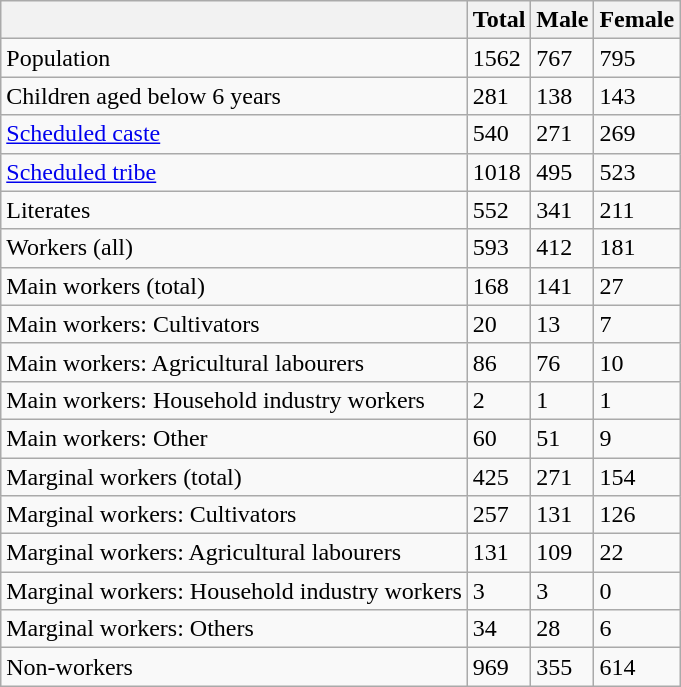<table class="wikitable sortable">
<tr>
<th></th>
<th>Total</th>
<th>Male</th>
<th>Female</th>
</tr>
<tr>
<td>Population</td>
<td>1562</td>
<td>767</td>
<td>795</td>
</tr>
<tr>
<td>Children aged below 6 years</td>
<td>281</td>
<td>138</td>
<td>143</td>
</tr>
<tr>
<td><a href='#'>Scheduled caste</a></td>
<td>540</td>
<td>271</td>
<td>269</td>
</tr>
<tr>
<td><a href='#'>Scheduled tribe</a></td>
<td>1018</td>
<td>495</td>
<td>523</td>
</tr>
<tr>
<td>Literates</td>
<td>552</td>
<td>341</td>
<td>211</td>
</tr>
<tr>
<td>Workers (all)</td>
<td>593</td>
<td>412</td>
<td>181</td>
</tr>
<tr>
<td>Main workers (total)</td>
<td>168</td>
<td>141</td>
<td>27</td>
</tr>
<tr>
<td>Main workers: Cultivators</td>
<td>20</td>
<td>13</td>
<td>7</td>
</tr>
<tr>
<td>Main workers: Agricultural labourers</td>
<td>86</td>
<td>76</td>
<td>10</td>
</tr>
<tr>
<td>Main workers: Household industry workers</td>
<td>2</td>
<td>1</td>
<td>1</td>
</tr>
<tr>
<td>Main workers: Other</td>
<td>60</td>
<td>51</td>
<td>9</td>
</tr>
<tr>
<td>Marginal workers (total)</td>
<td>425</td>
<td>271</td>
<td>154</td>
</tr>
<tr>
<td>Marginal workers: Cultivators</td>
<td>257</td>
<td>131</td>
<td>126</td>
</tr>
<tr>
<td>Marginal workers: Agricultural labourers</td>
<td>131</td>
<td>109</td>
<td>22</td>
</tr>
<tr>
<td>Marginal workers: Household industry workers</td>
<td>3</td>
<td>3</td>
<td>0</td>
</tr>
<tr>
<td>Marginal workers: Others</td>
<td>34</td>
<td>28</td>
<td>6</td>
</tr>
<tr>
<td>Non-workers</td>
<td>969</td>
<td>355</td>
<td>614</td>
</tr>
</table>
